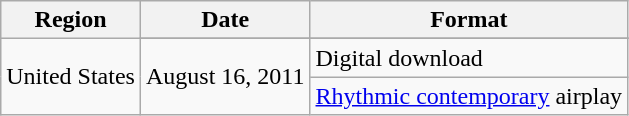<table class="wikitable">
<tr>
<th>Region</th>
<th>Date</th>
<th>Format</th>
</tr>
<tr>
<td rowspan="3">United States</td>
</tr>
<tr>
<td rowspan="2">August 16, 2011</td>
<td>Digital download</td>
</tr>
<tr>
<td><a href='#'>Rhythmic contemporary</a> airplay</td>
</tr>
</table>
